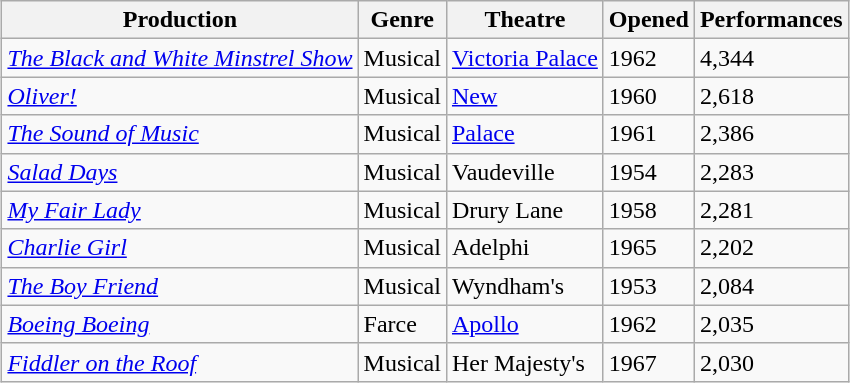<table class="wikitable sortable" style="margin-left: auto; margin-right: auto; border: none;">
<tr>
<th scope="col">Production</th>
<th scope="col">Genre</th>
<th scope="col">Theatre</th>
<th scope="col">Opened</th>
<th scope="col">Performances</th>
</tr>
<tr>
<td><em><a href='#'>The Black and White Minstrel Show</a></em></td>
<td>Musical</td>
<td><a href='#'>Victoria Palace</a></td>
<td>1962</td>
<td>4,344</td>
</tr>
<tr>
<td><em><a href='#'>Oliver!</a></em></td>
<td>Musical</td>
<td><a href='#'>New</a></td>
<td>1960</td>
<td>2,618</td>
</tr>
<tr>
<td><em><a href='#'>The Sound of Music</a></em></td>
<td>Musical</td>
<td><a href='#'>Palace</a></td>
<td>1961</td>
<td>2,386</td>
</tr>
<tr>
<td><em><a href='#'>Salad Days</a></em></td>
<td>Musical</td>
<td>Vaudeville</td>
<td>1954</td>
<td>2,283</td>
</tr>
<tr>
<td><em><a href='#'>My Fair Lady</a></em></td>
<td>Musical</td>
<td>Drury Lane</td>
<td>1958</td>
<td>2,281</td>
</tr>
<tr>
<td><em><a href='#'>Charlie Girl</a></em></td>
<td>Musical</td>
<td>Adelphi</td>
<td>1965</td>
<td>2,202</td>
</tr>
<tr>
<td><em><a href='#'>The Boy Friend</a></em></td>
<td>Musical</td>
<td>Wyndham's</td>
<td>1953</td>
<td>2,084</td>
</tr>
<tr>
<td><em><a href='#'>Boeing Boeing</a></em></td>
<td>Farce</td>
<td><a href='#'>Apollo</a></td>
<td>1962</td>
<td>2,035</td>
</tr>
<tr>
<td><em><a href='#'>Fiddler on the Roof</a></em></td>
<td>Musical</td>
<td>Her Majesty's</td>
<td>1967</td>
<td>2,030</td>
</tr>
</table>
